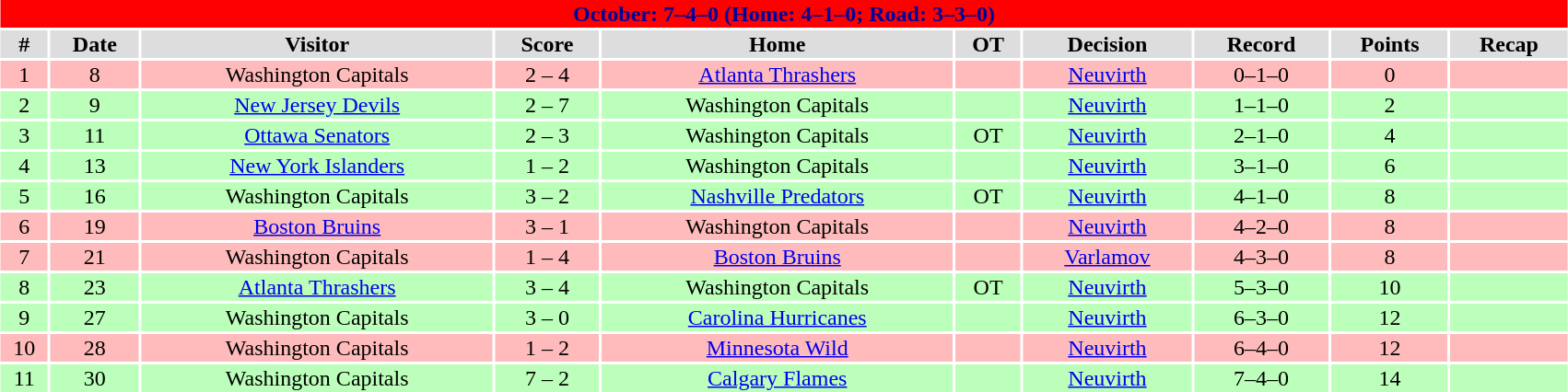<table class="toccolours collapsible collapsed" width=90% style="clear:both; margin:1.5em auto; text-align:center">
<tr>
<th colspan=11 style="background:#FF0000; color:#000099;">October: 7–4–0 (Home: 4–1–0; Road: 3–3–0)</th>
</tr>
<tr align="center" bgcolor="#dddddd">
<td><strong>#</strong></td>
<td><strong>Date</strong></td>
<td><strong>Visitor</strong></td>
<td><strong>Score</strong></td>
<td><strong>Home</strong></td>
<td><strong>OT</strong></td>
<td><strong>Decision</strong></td>
<td><strong>Record</strong></td>
<td><strong>Points</strong></td>
<td><strong>Recap</strong></td>
</tr>
<tr style="text-align:center; background:#fbb;">
<td>1</td>
<td>8</td>
<td>Washington Capitals</td>
<td>2 – 4</td>
<td><a href='#'>Atlanta Thrashers</a></td>
<td></td>
<td><a href='#'>Neuvirth</a></td>
<td>0–1–0</td>
<td>0</td>
<td></td>
</tr>
<tr style="text-align:center; background:#bfb;">
<td>2</td>
<td>9</td>
<td><a href='#'>New Jersey Devils</a></td>
<td>2 – 7</td>
<td>Washington Capitals</td>
<td></td>
<td><a href='#'>Neuvirth</a></td>
<td>1–1–0</td>
<td>2</td>
<td></td>
</tr>
<tr style="text-align:center; background:#bfb;">
<td>3</td>
<td>11</td>
<td><a href='#'>Ottawa Senators</a></td>
<td>2 – 3</td>
<td>Washington Capitals</td>
<td>OT</td>
<td><a href='#'>Neuvirth</a></td>
<td>2–1–0</td>
<td>4</td>
<td></td>
</tr>
<tr style="text-align:center; background:#bfb;">
<td>4</td>
<td>13</td>
<td><a href='#'>New York Islanders</a></td>
<td>1 – 2</td>
<td>Washington Capitals</td>
<td></td>
<td><a href='#'>Neuvirth</a></td>
<td>3–1–0</td>
<td>6</td>
<td></td>
</tr>
<tr style="text-align:center; background:#bfb;">
<td>5</td>
<td>16</td>
<td>Washington Capitals</td>
<td>3 – 2</td>
<td><a href='#'>Nashville Predators</a></td>
<td>OT</td>
<td><a href='#'>Neuvirth</a></td>
<td>4–1–0</td>
<td>8</td>
<td></td>
</tr>
<tr style="text-align:center; background:#fbb;">
<td>6</td>
<td>19</td>
<td><a href='#'>Boston Bruins</a></td>
<td>3 – 1</td>
<td>Washington Capitals</td>
<td></td>
<td><a href='#'>Neuvirth</a></td>
<td>4–2–0</td>
<td>8</td>
<td></td>
</tr>
<tr style="text-align:center; background:#fbb;">
<td>7</td>
<td>21</td>
<td>Washington Capitals</td>
<td>1 – 4</td>
<td><a href='#'>Boston Bruins</a></td>
<td></td>
<td><a href='#'>Varlamov</a></td>
<td>4–3–0</td>
<td>8</td>
<td></td>
</tr>
<tr style="text-align:center; background:#bfb;">
<td>8</td>
<td>23</td>
<td><a href='#'>Atlanta Thrashers</a></td>
<td>3 – 4</td>
<td>Washington Capitals</td>
<td>OT</td>
<td><a href='#'>Neuvirth</a></td>
<td>5–3–0</td>
<td>10</td>
<td></td>
</tr>
<tr style="text-align:center; background:#bfb;">
<td>9</td>
<td>27</td>
<td>Washington Capitals</td>
<td>3 – 0</td>
<td><a href='#'>Carolina Hurricanes</a></td>
<td></td>
<td><a href='#'>Neuvirth</a></td>
<td>6–3–0</td>
<td>12</td>
<td></td>
</tr>
<tr style="text-align:center; background:#fbb;">
<td>10</td>
<td>28</td>
<td>Washington Capitals</td>
<td>1 – 2</td>
<td><a href='#'>Minnesota Wild</a></td>
<td></td>
<td><a href='#'>Neuvirth</a></td>
<td>6–4–0</td>
<td>12</td>
<td></td>
</tr>
<tr style="text-align:center; background:#bfb;">
<td>11</td>
<td>30</td>
<td>Washington Capitals</td>
<td>7 – 2</td>
<td><a href='#'>Calgary Flames</a></td>
<td></td>
<td><a href='#'>Neuvirth</a></td>
<td>7–4–0</td>
<td>14</td>
<td></td>
</tr>
</table>
